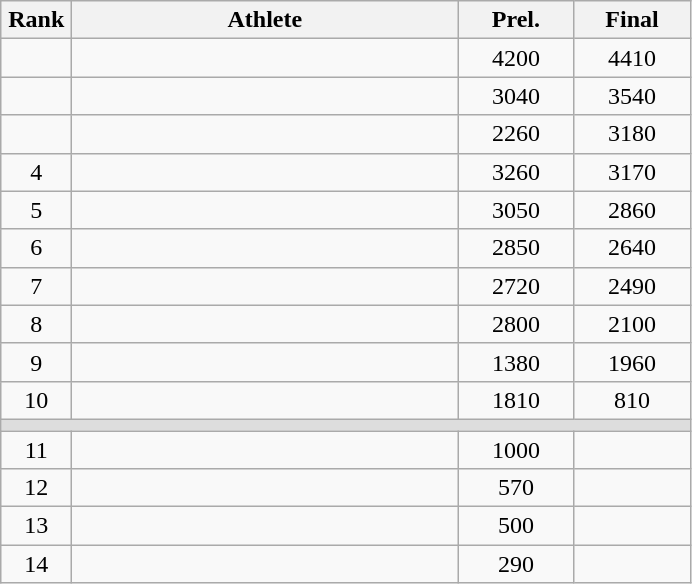<table class=wikitable style="text-align:center">
<tr>
<th width=40>Rank</th>
<th width=250>Athlete</th>
<th width=70>Prel.</th>
<th width=70>Final</th>
</tr>
<tr>
<td></td>
<td align=left></td>
<td>4200</td>
<td>4410</td>
</tr>
<tr>
<td></td>
<td align=left></td>
<td>3040</td>
<td>3540</td>
</tr>
<tr>
<td></td>
<td align=left></td>
<td>2260</td>
<td>3180</td>
</tr>
<tr>
<td>4</td>
<td align=left></td>
<td>3260</td>
<td>3170</td>
</tr>
<tr>
<td>5</td>
<td align=left></td>
<td>3050</td>
<td>2860</td>
</tr>
<tr>
<td>6</td>
<td align=left></td>
<td>2850</td>
<td>2640</td>
</tr>
<tr>
<td>7</td>
<td align=left></td>
<td>2720</td>
<td>2490</td>
</tr>
<tr>
<td>8</td>
<td align=left></td>
<td>2800</td>
<td>2100</td>
</tr>
<tr>
<td>9</td>
<td align=left></td>
<td>1380</td>
<td>1960</td>
</tr>
<tr>
<td>10</td>
<td align=left></td>
<td>1810</td>
<td>810</td>
</tr>
<tr bgcolor=#DDDDDD>
<td colspan=4></td>
</tr>
<tr>
<td>11</td>
<td align=left></td>
<td>1000</td>
<td></td>
</tr>
<tr>
<td>12</td>
<td align=left></td>
<td>570</td>
<td></td>
</tr>
<tr>
<td>13</td>
<td align=left></td>
<td>500</td>
<td></td>
</tr>
<tr>
<td>14</td>
<td align=left></td>
<td>290</td>
<td></td>
</tr>
</table>
